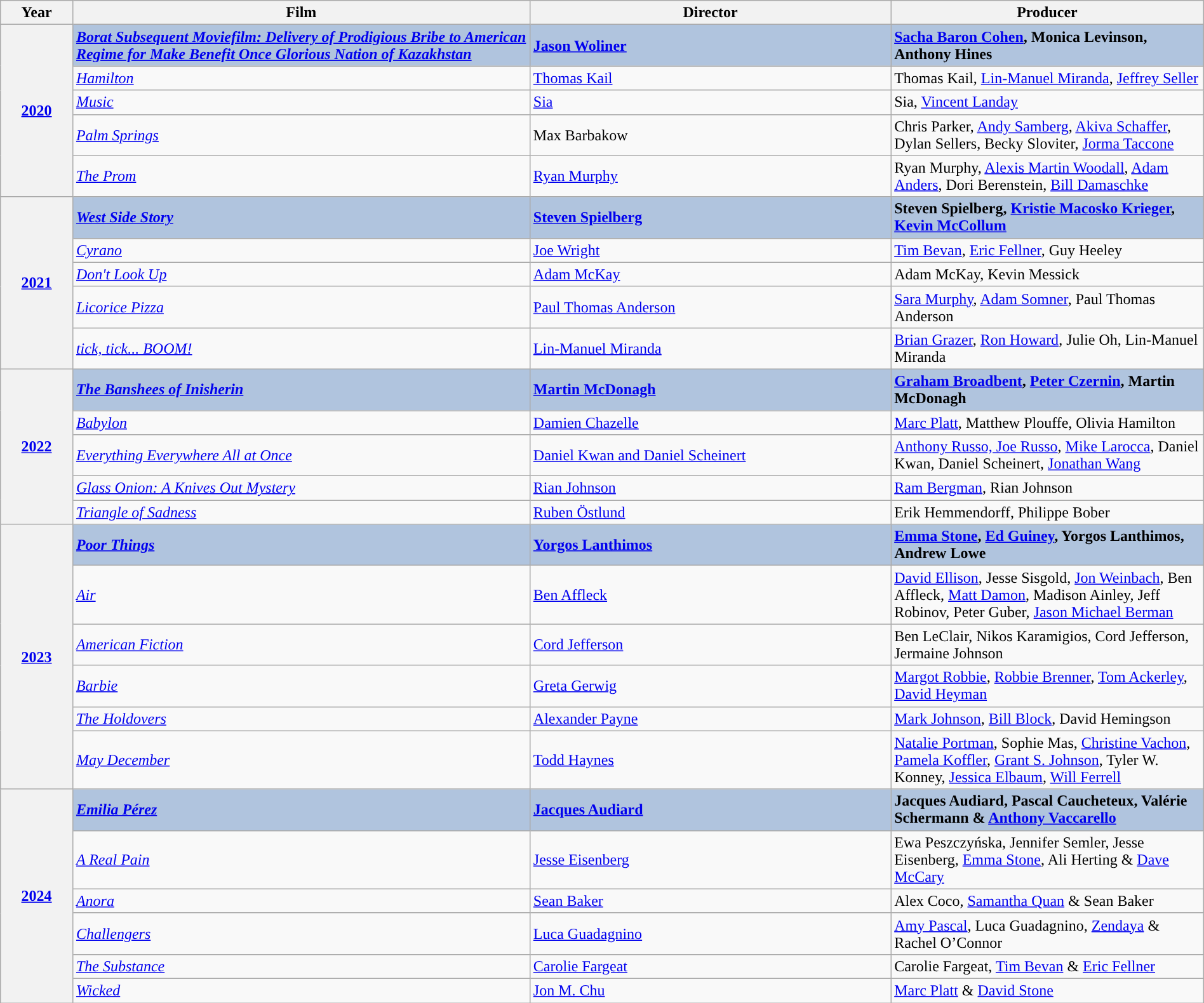<table class="wikitable sortable" style="width:100%; text-align:left">
<tr>
<th style="width:6%;">Year</th>
<th style="width:38%;">Film</th>
<th style="width:30%;">Director</th>
<th style="width:30%;">Producer</th>
</tr>
<tr>
<th rowspan="5" style="text-align:center;"><a href='#'>2020</a></th>
<td style="background:#b0c4de; text-align:left;"><strong><em><a href='#'>Borat Subsequent Moviefilm: Delivery of Prodigious Bribe to American Regime for Make Benefit Once Glorious Nation of Kazakhstan</a></em></strong></td>
<td style="background:#b0c4de;"><strong><a href='#'>Jason Woliner</a></strong></td>
<td style="background:#b0c4de;"><strong><a href='#'>Sacha Baron Cohen</a>, Monica Levinson, Anthony Hines</strong></td>
</tr>
<tr>
<td><em><a href='#'>Hamilton</a></em></td>
<td><a href='#'>Thomas Kail</a></td>
<td>Thomas Kail, <a href='#'>Lin-Manuel Miranda</a>, <a href='#'>Jeffrey Seller</a></td>
</tr>
<tr>
<td><em><a href='#'>Music</a></em></td>
<td><a href='#'>Sia</a></td>
<td>Sia, <a href='#'>Vincent Landay</a></td>
</tr>
<tr>
<td><em><a href='#'>Palm Springs</a></em></td>
<td>Max Barbakow</td>
<td>Chris Parker, <a href='#'>Andy Samberg</a>, <a href='#'>Akiva Schaffer</a>, Dylan Sellers, Becky Sloviter, <a href='#'>Jorma Taccone</a></td>
</tr>
<tr>
<td><em><a href='#'>The Prom</a></em></td>
<td><a href='#'>Ryan Murphy</a></td>
<td>Ryan Murphy, <a href='#'>Alexis Martin Woodall</a>, <a href='#'>Adam Anders</a>, Dori Berenstein, <a href='#'>Bill Damaschke</a></td>
</tr>
<tr>
<th rowspan="5" style="text-align:center;"><a href='#'>2021</a></th>
<td style="background:#b0c4de; text-align:left;"><strong><em><a href='#'>West Side Story</a></em></strong></td>
<td style="background:#b0c4de;"><strong><a href='#'>Steven Spielberg</a></strong></td>
<td style="background:#b0c4de;"><strong>Steven Spielberg, <a href='#'>Kristie Macosko Krieger</a>, <a href='#'>Kevin McCollum</a></strong></td>
</tr>
<tr>
<td><em><a href='#'>Cyrano</a></em></td>
<td><a href='#'>Joe Wright</a></td>
<td><a href='#'>Tim Bevan</a>, <a href='#'>Eric Fellner</a>, Guy Heeley</td>
</tr>
<tr>
<td><em><a href='#'>Don't Look Up</a></em></td>
<td><a href='#'>Adam McKay</a></td>
<td>Adam McKay, Kevin Messick</td>
</tr>
<tr>
<td><em><a href='#'>Licorice Pizza</a></em></td>
<td><a href='#'>Paul Thomas Anderson</a></td>
<td><a href='#'>Sara Murphy</a>, <a href='#'>Adam Somner</a>, Paul Thomas Anderson</td>
</tr>
<tr>
<td><em><a href='#'>tick, tick... BOOM!</a></em></td>
<td><a href='#'>Lin-Manuel Miranda</a></td>
<td><a href='#'>Brian Grazer</a>, <a href='#'>Ron Howard</a>, Julie Oh, Lin-Manuel Miranda</td>
</tr>
<tr>
<th rowspan="5" style="text-align:center;"><a href='#'>2022</a></th>
<td style="background:#b0c4de; text-align:left;"><strong><em><a href='#'>The Banshees of Inisherin</a></em></strong></td>
<td style="background:#b0c4de;"><strong><a href='#'>Martin McDonagh</a></strong></td>
<td style="background:#b0c4de;"><strong><a href='#'>Graham Broadbent</a>, <a href='#'>Peter Czernin</a>, Martin McDonagh</strong></td>
</tr>
<tr>
<td><em><a href='#'>Babylon</a></em></td>
<td><a href='#'>Damien Chazelle</a></td>
<td><a href='#'>Marc Platt</a>, Matthew Plouffe, Olivia Hamilton</td>
</tr>
<tr>
<td><em><a href='#'>Everything Everywhere All at Once</a></em></td>
<td><a href='#'>Daniel Kwan and Daniel Scheinert</a></td>
<td><a href='#'>Anthony Russo, Joe Russo</a>, <a href='#'>Mike Larocca</a>, Daniel Kwan, Daniel Scheinert, <a href='#'>Jonathan Wang</a></td>
</tr>
<tr>
<td><em><a href='#'>Glass Onion: A Knives Out Mystery</a></em></td>
<td><a href='#'>Rian Johnson</a></td>
<td><a href='#'>Ram Bergman</a>, Rian Johnson</td>
</tr>
<tr>
<td><em><a href='#'>Triangle of Sadness</a></em></td>
<td><a href='#'>Ruben Östlund</a></td>
<td>Erik Hemmendorff, Philippe Bober</td>
</tr>
<tr>
<th rowspan="6" style="text-align:center;"><a href='#'>2023</a></th>
<td style="background:#b0c4de; text-align:left;"><strong><em><a href='#'>Poor Things</a></em></strong></td>
<td style="background:#b0c4de;"><strong><a href='#'>Yorgos Lanthimos</a></strong></td>
<td style="background:#b0c4de;"><strong><a href='#'>Emma Stone</a>, <a href='#'>Ed Guiney</a>, Yorgos Lanthimos, Andrew Lowe</strong></td>
</tr>
<tr>
<td><em><a href='#'>Air</a></em></td>
<td><a href='#'>Ben Affleck</a></td>
<td><a href='#'>David Ellison</a>, Jesse Sisgold, <a href='#'>Jon Weinbach</a>, Ben Affleck, <a href='#'>Matt Damon</a>, Madison Ainley, Jeff Robinov, Peter Guber, <a href='#'>Jason Michael Berman</a></td>
</tr>
<tr>
<td><em><a href='#'>American Fiction</a></em></td>
<td><a href='#'>Cord Jefferson</a></td>
<td>Ben LeClair, Nikos Karamigios, Cord Jefferson, Jermaine Johnson</td>
</tr>
<tr>
<td><em><a href='#'>Barbie</a></em></td>
<td><a href='#'>Greta Gerwig</a></td>
<td><a href='#'>Margot Robbie</a>, <a href='#'>Robbie Brenner</a>, <a href='#'>Tom Ackerley</a>, <a href='#'>David Heyman</a></td>
</tr>
<tr>
<td><em><a href='#'>The Holdovers</a></em></td>
<td><a href='#'>Alexander Payne</a></td>
<td><a href='#'>Mark Johnson</a>, <a href='#'>Bill Block</a>, David Hemingson</td>
</tr>
<tr>
<td><em><a href='#'>May December</a></em></td>
<td><a href='#'>Todd Haynes</a></td>
<td><a href='#'>Natalie Portman</a>, Sophie Mas, <a href='#'>Christine Vachon</a>, <a href='#'>Pamela Koffler</a>, <a href='#'>Grant S. Johnson</a>, Tyler W. Konney, <a href='#'>Jessica Elbaum</a>, <a href='#'>Will Ferrell</a></td>
</tr>
<tr>
<th rowspan="6" style="text-align:center;"><a href='#'>2024</a></th>
<td style="background:#b0c4de; text-align:left;"><strong><em><a href='#'>Emilia Pérez</a></em></strong></td>
<td style="background:#B0C4DE;"><strong><a href='#'>Jacques Audiard</a></strong></td>
<td style="background:#B0C4DE;"><strong>Jacques Audiard, Pascal Caucheteux, Valérie Schermann & <a href='#'>Anthony Vaccarello</a></strong></td>
</tr>
<tr>
<td text-align:left;"><em><a href='#'>A Real Pain</a></em></td>
<td><a href='#'>Jesse Eisenberg</a></td>
<td>Ewa Peszczyńska, Jennifer Semler, Jesse Eisenberg, <a href='#'>Emma Stone</a>, Ali Herting & <a href='#'>Dave McCary</a></td>
</tr>
<tr>
<td><em><a href='#'>Anora</a></em></td>
<td><a href='#'>Sean Baker</a></td>
<td>Alex Coco, <a href='#'>Samantha Quan</a> & Sean Baker</td>
</tr>
<tr>
<td><em><a href='#'>Challengers</a></em></td>
<td><a href='#'>Luca Guadagnino</a></td>
<td><a href='#'>Amy Pascal</a>, Luca Guadagnino, <a href='#'>Zendaya</a> & Rachel O’Connor</td>
</tr>
<tr>
<td><em><a href='#'>The Substance</a></em></td>
<td><a href='#'>Carolie Fargeat</a></td>
<td>Carolie Fargeat, <a href='#'>Tim Bevan</a> & <a href='#'>Eric Fellner</a></td>
</tr>
<tr>
<td><em><a href='#'>Wicked</a></em></td>
<td><a href='#'>Jon M. Chu</a></td>
<td><a href='#'>Marc Platt</a> & <a href='#'>David Stone</a></td>
</tr>
</table>
